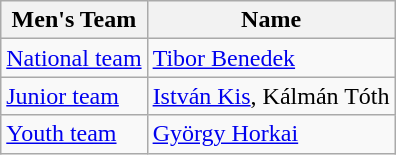<table class="wikitable">
<tr>
<th>Men's Team</th>
<th>Name</th>
</tr>
<tr>
<td><a href='#'>National team</a></td>
<td> <a href='#'>Tibor Benedek</a></td>
</tr>
<tr>
<td><a href='#'>Junior team</a></td>
<td> <a href='#'>István Kis</a>, Kálmán Tóth</td>
</tr>
<tr>
<td><a href='#'>Youth team</a></td>
<td> <a href='#'>György Horkai</a></td>
</tr>
</table>
